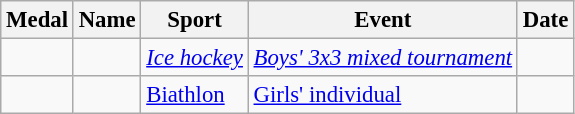<table class="wikitable sortable" style="font-size:95%;">
<tr>
<th>Medal</th>
<th>Name</th>
<th>Sport</th>
<th>Event</th>
<th>Date</th>
</tr>
<tr>
<td><em></em></td>
<td><em></em></td>
<td><em><a href='#'>Ice hockey</a></em></td>
<td><em><a href='#'>Boys' 3x3 mixed tournament</a></em></td>
<td><em></em></td>
</tr>
<tr>
<td></td>
<td></td>
<td><a href='#'>Biathlon</a></td>
<td><a href='#'>Girls' individual</a></td>
<td></td>
</tr>
</table>
